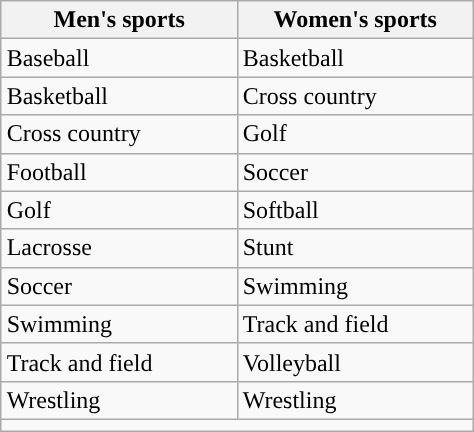<table class="wikitable"; style="float:right; clear:right; margin-left:15px">
<tr>
<th width=150px>Men's sports</th>
<th width=150px>Women's sports</th>
</tr>
<tr>
<td>Baseball</td>
<td>Basketball</td>
</tr>
<tr>
<td>Basketball</td>
<td>Cross country</td>
</tr>
<tr>
<td>Cross country</td>
<td>Golf</td>
</tr>
<tr>
<td>Football</td>
<td>Soccer</td>
</tr>
<tr>
<td>Golf</td>
<td>Softball</td>
</tr>
<tr>
<td>Lacrosse</td>
<td>Stunt</td>
</tr>
<tr>
<td>Soccer</td>
<td>Swimming</td>
</tr>
<tr>
<td>Swimming</td>
<td>Track and field</td>
</tr>
<tr>
<td>Track and field</td>
<td>Volleyball</td>
</tr>
<tr>
<td>Wrestling</td>
<td>Wrestling</td>
</tr>
<tr>
<td colspan=2></td>
</tr>
</table>
